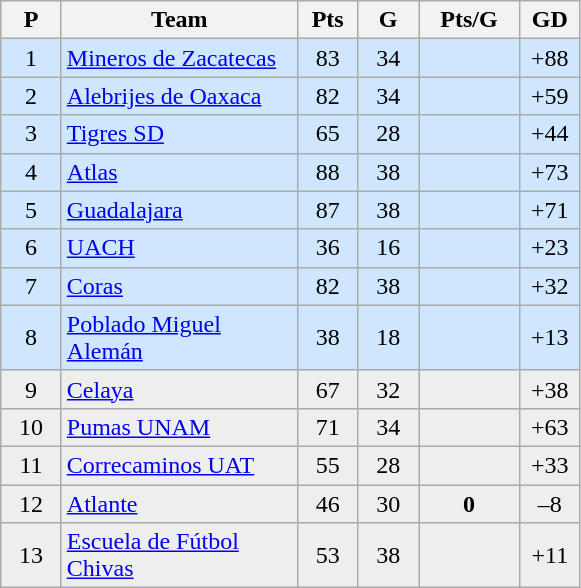<table class="wikitable" style="text-align: center;">
<tr>
<th width=33>P</th>
<th width=150>Team</th>
<th width=33>Pts</th>
<th width=33>G</th>
<th width=60>Pts/G</th>
<th width=33>GD</th>
</tr>
<tr bgcolor=#CEE7FF>
<td>1</td>
<td align=left><a href='#'>Mineros de Zacatecas</a></td>
<td>83</td>
<td>34</td>
<td><strong></strong></td>
<td>+88</td>
</tr>
<tr bgcolor=#CEE7FF>
<td>2</td>
<td align=left><a href='#'>Alebrijes de Oaxaca</a></td>
<td>82</td>
<td>34</td>
<td><strong></strong></td>
<td>+59</td>
</tr>
<tr bgcolor=#CEE7FF>
<td>3</td>
<td align=left><a href='#'>Tigres SD</a></td>
<td>65</td>
<td>28</td>
<td><strong></strong></td>
<td>+44</td>
</tr>
<tr bgcolor=#CEE7FF>
<td>4</td>
<td align=left><a href='#'>Atlas</a></td>
<td>88</td>
<td>38</td>
<td><strong></strong></td>
<td>+73</td>
</tr>
<tr bgcolor=#CEE7FF>
<td>5</td>
<td align=left><a href='#'>Guadalajara</a></td>
<td>87</td>
<td>38</td>
<td><strong></strong></td>
<td>+71</td>
</tr>
<tr bgcolor=#CEE7FF>
<td>6</td>
<td align=left><a href='#'>UACH</a></td>
<td>36</td>
<td>16</td>
<td><strong></strong></td>
<td>+23</td>
</tr>
<tr bgcolor=#CEE7FF>
<td>7</td>
<td align=left><a href='#'>Coras</a></td>
<td>82</td>
<td>38</td>
<td><strong></strong></td>
<td>+32</td>
</tr>
<tr bgcolor=#CEE7FF>
<td>8</td>
<td align=left><a href='#'>Poblado Miguel Alemán</a></td>
<td>38</td>
<td>18</td>
<td><strong></strong></td>
<td>+13</td>
</tr>
<tr bgcolor=#EEEEEE>
<td>9</td>
<td align=left><a href='#'>Celaya</a></td>
<td>67</td>
<td>32</td>
<td><strong></strong></td>
<td>+38</td>
</tr>
<tr bgcolor=#EEEEEE>
<td>10</td>
<td align=left><a href='#'>Pumas UNAM</a></td>
<td>71</td>
<td>34</td>
<td><strong></strong></td>
<td>+63</td>
</tr>
<tr bgcolor=#EEEEEE>
<td>11</td>
<td align=left><a href='#'>Correcaminos UAT</a></td>
<td>55</td>
<td>28</td>
<td><strong></strong></td>
<td>+33</td>
</tr>
<tr bgcolor=#EEEEEE>
<td>12</td>
<td align=left><a href='#'>Atlante</a></td>
<td>46</td>
<td>30</td>
<td><strong>0</strong></td>
<td>–8</td>
</tr>
<tr bgcolor=#EEEEEE>
<td>13</td>
<td align=left><a href='#'>Escuela de Fútbol Chivas</a></td>
<td>53</td>
<td>38</td>
<td><strong></strong></td>
<td>+11</td>
</tr>
</table>
